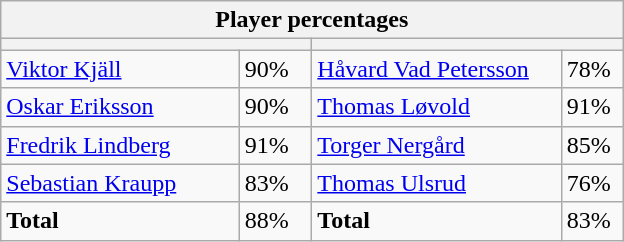<table class="wikitable">
<tr>
<th colspan=4 width=400>Player percentages</th>
</tr>
<tr>
<th colspan=2 width=200></th>
<th colspan=2 width=200></th>
</tr>
<tr>
<td><a href='#'>Viktor Kjäll</a></td>
<td>90%</td>
<td><a href='#'>Håvard Vad Petersson</a></td>
<td>78%</td>
</tr>
<tr>
<td><a href='#'>Oskar Eriksson</a></td>
<td>90%</td>
<td><a href='#'>Thomas Løvold</a></td>
<td>91%</td>
</tr>
<tr>
<td><a href='#'>Fredrik Lindberg</a></td>
<td>91%</td>
<td><a href='#'>Torger Nergård</a></td>
<td>85%</td>
</tr>
<tr>
<td><a href='#'>Sebastian Kraupp</a></td>
<td>83%</td>
<td><a href='#'>Thomas Ulsrud</a></td>
<td>76%</td>
</tr>
<tr>
<td><strong>Total</strong></td>
<td>88%</td>
<td><strong>Total</strong></td>
<td>83%</td>
</tr>
</table>
